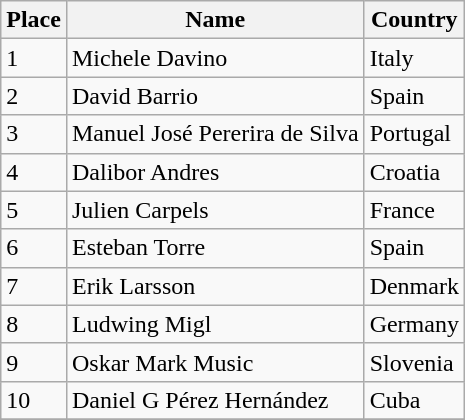<table class="wikitable">
<tr>
<th>Place</th>
<th>Name</th>
<th>Country</th>
</tr>
<tr>
<td>1</td>
<td>Michele Davino</td>
<td> Italy</td>
</tr>
<tr>
<td>2</td>
<td>David Barrio</td>
<td> Spain</td>
</tr>
<tr>
<td>3</td>
<td>Manuel José Pererira de Silva</td>
<td> Portugal</td>
</tr>
<tr>
<td>4</td>
<td>Dalibor Andres</td>
<td> Croatia</td>
</tr>
<tr>
<td>5</td>
<td>Julien Carpels</td>
<td> France</td>
</tr>
<tr>
<td>6</td>
<td>Esteban Torre</td>
<td> Spain</td>
</tr>
<tr>
<td>7</td>
<td>Erik Larsson</td>
<td> Denmark</td>
</tr>
<tr>
<td>8</td>
<td>Ludwing Migl</td>
<td> Germany</td>
</tr>
<tr>
<td>9</td>
<td>Oskar Mark Music</td>
<td> Slovenia</td>
</tr>
<tr>
<td>10</td>
<td>Daniel G Pérez Hernández</td>
<td> Cuba</td>
</tr>
<tr>
</tr>
</table>
